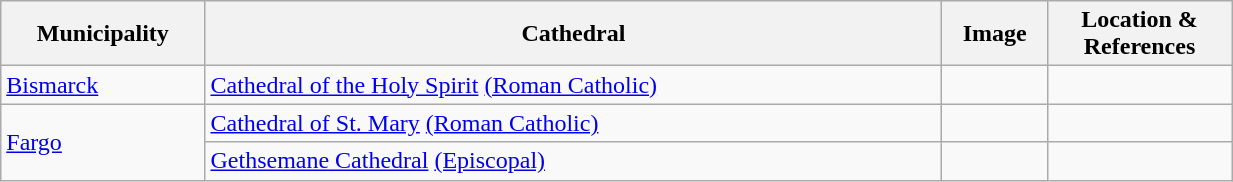<table width=65% class="wikitable">
<tr>
<th width = 10%>Municipality</th>
<th width = 40%>Cathedral</th>
<th width = 5%>Image</th>
<th width = 10%>Location & References</th>
</tr>
<tr>
<td><a href='#'>Bismarck</a></td>
<td><a href='#'>Cathedral of the Holy Spirit</a> <a href='#'>(Roman Catholic)</a></td>
<td></td>
<td><small></small><br></td>
</tr>
<tr>
<td rowspan=2><a href='#'>Fargo</a></td>
<td><a href='#'>Cathedral of St. Mary</a> <a href='#'>(Roman Catholic)</a></td>
<td></td>
<td><small></small><br></td>
</tr>
<tr>
<td><a href='#'>Gethsemane Cathedral</a> <a href='#'>(Episcopal)</a></td>
<td></td>
<td><small></small><br></td>
</tr>
</table>
